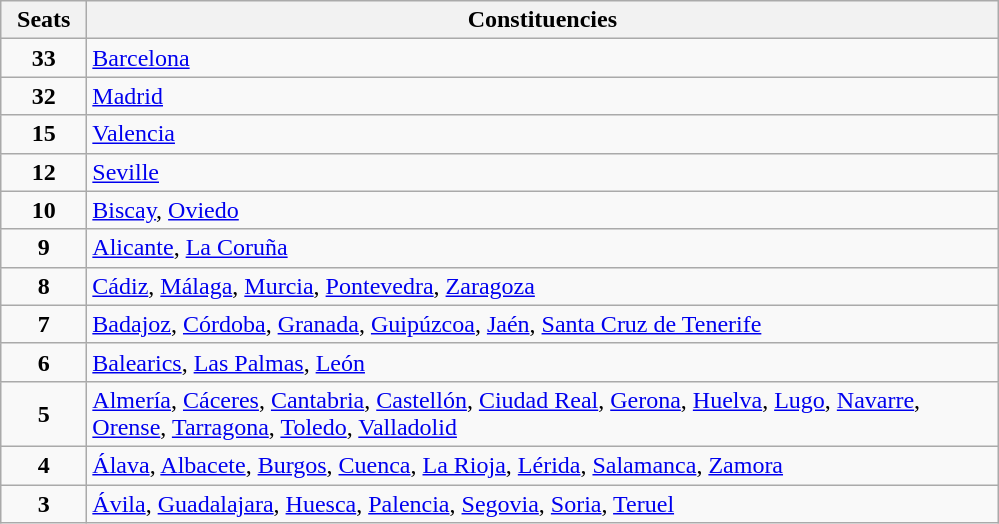<table class="wikitable" style="text-align:left;">
<tr>
<th width="50">Seats</th>
<th width="600">Constituencies</th>
</tr>
<tr>
<td align="center"><strong>33</strong></td>
<td><a href='#'>Barcelona</a></td>
</tr>
<tr>
<td align="center"><strong>32</strong></td>
<td><a href='#'>Madrid</a></td>
</tr>
<tr>
<td align="center"><strong>15</strong></td>
<td><a href='#'>Valencia</a></td>
</tr>
<tr>
<td align="center"><strong>12</strong></td>
<td><a href='#'>Seville</a></td>
</tr>
<tr>
<td align="center"><strong>10</strong></td>
<td><a href='#'>Biscay</a>, <a href='#'>Oviedo</a></td>
</tr>
<tr>
<td align="center"><strong>9</strong></td>
<td><a href='#'>Alicante</a>, <a href='#'>La Coruña</a></td>
</tr>
<tr>
<td align="center"><strong>8</strong></td>
<td><a href='#'>Cádiz</a>, <a href='#'>Málaga</a>, <a href='#'>Murcia</a>, <a href='#'>Pontevedra</a>, <a href='#'>Zaragoza</a></td>
</tr>
<tr>
<td align="center"><strong>7</strong></td>
<td><a href='#'>Badajoz</a>, <a href='#'>Córdoba</a>, <a href='#'>Granada</a>, <a href='#'>Guipúzcoa</a>, <a href='#'>Jaén</a>, <a href='#'>Santa Cruz de Tenerife</a></td>
</tr>
<tr>
<td align="center"><strong>6</strong></td>
<td><a href='#'>Balearics</a>, <a href='#'>Las Palmas</a>, <a href='#'>León</a></td>
</tr>
<tr>
<td align="center"><strong>5</strong></td>
<td><a href='#'>Almería</a>, <a href='#'>Cáceres</a>, <a href='#'>Cantabria</a>, <a href='#'>Castellón</a>, <a href='#'>Ciudad Real</a>, <a href='#'>Gerona</a>, <a href='#'>Huelva</a>, <a href='#'>Lugo</a>, <a href='#'>Navarre</a>, <a href='#'>Orense</a>, <a href='#'>Tarragona</a>, <a href='#'>Toledo</a>, <a href='#'>Valladolid</a></td>
</tr>
<tr>
<td align="center"><strong>4</strong></td>
<td><a href='#'>Álava</a>, <a href='#'>Albacete</a>, <a href='#'>Burgos</a>, <a href='#'>Cuenca</a>, <a href='#'>La Rioja</a>, <a href='#'>Lérida</a>, <a href='#'>Salamanca</a>, <a href='#'>Zamora</a></td>
</tr>
<tr>
<td align="center"><strong>3</strong></td>
<td><a href='#'>Ávila</a>, <a href='#'>Guadalajara</a>, <a href='#'>Huesca</a>, <a href='#'>Palencia</a>, <a href='#'>Segovia</a>, <a href='#'>Soria</a>, <a href='#'>Teruel</a></td>
</tr>
</table>
